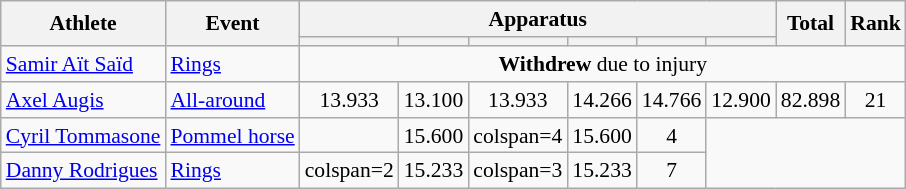<table class="wikitable" style="font-size:90%">
<tr>
<th rowspan=2>Athlete</th>
<th rowspan=2>Event</th>
<th colspan =6>Apparatus</th>
<th rowspan=2>Total</th>
<th rowspan=2>Rank</th>
</tr>
<tr style="font-size:95%">
<th></th>
<th></th>
<th></th>
<th></th>
<th></th>
<th></th>
</tr>
<tr align=center>
<td align=left><a href='#'>Samir Aït Saïd</a></td>
<td align=left><a href='#'>Rings</a></td>
<td colspan=8><strong>Withdrew</strong> due to injury</td>
</tr>
<tr align=center>
<td align=left><a href='#'>Axel Augis</a></td>
<td align=left><a href='#'>All-around</a></td>
<td>13.933</td>
<td>13.100</td>
<td>13.933</td>
<td>14.266</td>
<td>14.766</td>
<td>12.900</td>
<td>82.898</td>
<td>21</td>
</tr>
<tr align=center>
<td align=left><a href='#'>Cyril Tommasone</a></td>
<td align=left><a href='#'>Pommel horse</a></td>
<td></td>
<td>15.600</td>
<td>colspan=4 </td>
<td>15.600</td>
<td>4</td>
</tr>
<tr align=center>
<td align=left><a href='#'>Danny Rodrigues</a></td>
<td align=left><a href='#'>Rings</a></td>
<td>colspan=2 </td>
<td>15.233</td>
<td>colspan=3 </td>
<td>15.233</td>
<td>7</td>
</tr>
</table>
